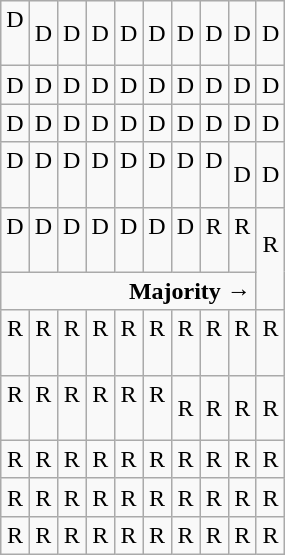<table class="wikitable" style="text-align:center;">
<tr>
<td>D<br><br></td>
<td>D</td>
<td>D</td>
<td>D</td>
<td>D</td>
<td>D</td>
<td>D</td>
<td>D</td>
<td>D</td>
<td>D</td>
</tr>
<tr>
<td width=10% >D</td>
<td width=10% >D</td>
<td width=10% >D</td>
<td width=10% >D</td>
<td width=10% >D</td>
<td width=10% >D</td>
<td width=10% >D</td>
<td width=10% >D</td>
<td width=10% >D</td>
<td width=10% >D</td>
</tr>
<tr>
<td>D</td>
<td>D</td>
<td>D</td>
<td>D</td>
<td>D</td>
<td>D</td>
<td>D</td>
<td>D</td>
<td>D</td>
<td>D</td>
</tr>
<tr>
<td>D<br><br></td>
<td>D<br><br></td>
<td>D<br><br></td>
<td>D<br><br></td>
<td>D<br><br></td>
<td>D<br><br></td>
<td>D<br><br></td>
<td>D<br><br></td>
<td>D</td>
<td>D</td>
</tr>
<tr>
<td>D<br><br></td>
<td>D<br><br></td>
<td>D<br><br></td>
<td>D<br><br></td>
<td>D<br><br></td>
<td>D<br><br></td>
<td>D<br><br></td>
<td>R<br><br></td>
<td>R<br><br></td>
<td rowspan=2 >R<br><br></td>
</tr>
<tr>
<td colspan=9 style="text-align:right"><strong>Majority →</strong></td>
</tr>
<tr>
<td>R<br><br></td>
<td>R<br><br></td>
<td>R<br><br></td>
<td>R<br><br></td>
<td>R<br><br></td>
<td>R<br><br></td>
<td>R<br><br></td>
<td>R<br><br></td>
<td>R<br><br></td>
<td>R<br><br></td>
</tr>
<tr>
<td>R<br><br></td>
<td>R<br><br></td>
<td>R<br><br></td>
<td>R<br><br></td>
<td>R<br><br></td>
<td>R<br><br></td>
<td>R</td>
<td>R</td>
<td>R</td>
<td>R</td>
</tr>
<tr>
<td>R</td>
<td>R</td>
<td>R</td>
<td>R</td>
<td>R</td>
<td>R</td>
<td>R</td>
<td>R</td>
<td>R</td>
<td>R</td>
</tr>
<tr>
<td>R</td>
<td>R</td>
<td>R</td>
<td>R</td>
<td>R</td>
<td>R</td>
<td>R</td>
<td>R</td>
<td>R</td>
<td>R</td>
</tr>
<tr>
<td>R</td>
<td>R</td>
<td>R</td>
<td>R</td>
<td>R</td>
<td>R</td>
<td>R</td>
<td>R</td>
<td>R</td>
<td>R</td>
</tr>
</table>
